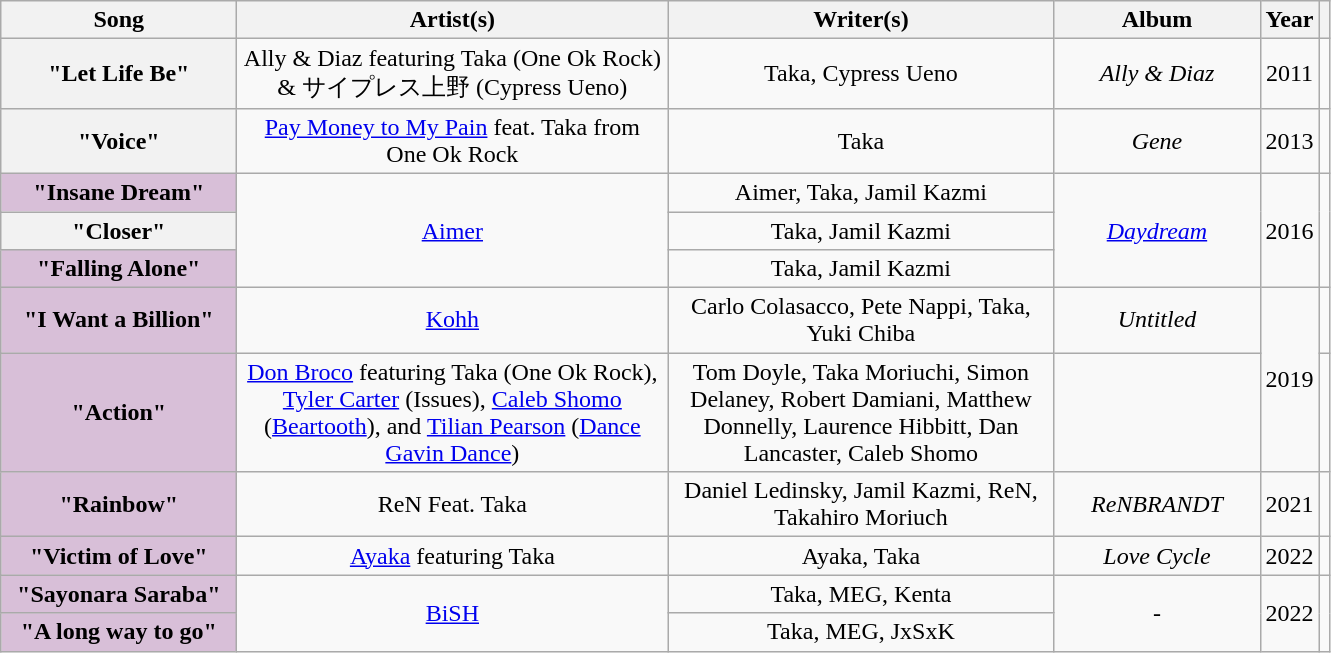<table class="wikitable sortable plainrowheaders" style="text-align:center;">
<tr>
<th scope="col" width="150">Song</th>
<th scope="col" width="280">Artist(s)</th>
<th scope="col" class="unsortable" width="250">Writer(s)</th>
<th scope="col" data-sort-type="text" width="130">Album</th>
<th scope="col">Year</th>
<th scope="col" class="unsortable"></th>
</tr>
<tr>
<th scope="row">"Let Life Be"</th>
<td>Ally & Diaz featuring Taka (One Ok Rock) & サイプレス上野 (Cypress Ueno)</td>
<td>Taka, Cypress Ueno</td>
<td><em>Ally & Diaz</em></td>
<td>2011</td>
<td></td>
</tr>
<tr>
<th scope="row">"Voice"</th>
<td><a href='#'>Pay Money to My Pain</a> feat. Taka from One Ok Rock</td>
<td>Taka</td>
<td><em>Gene</em></td>
<td>2013</td>
<td></td>
</tr>
<tr>
<th scope="row" style="background-color:#D8BFD8">"Insane Dream" </th>
<td rowspan="3"><a href='#'>Aimer</a></td>
<td>Aimer, Taka, Jamil Kazmi</td>
<td rowspan="3"><em><a href='#'>Daydream</a></em></td>
<td rowspan="3">2016</td>
<td rowspan="3"></td>
</tr>
<tr>
<th scope="row">"Closer"</th>
<td>Taka, Jamil Kazmi</td>
</tr>
<tr>
<th scope="row" style="background-color:#D8BFD8">"Falling Alone" </th>
<td>Taka, Jamil Kazmi</td>
</tr>
<tr>
<th scope="row" style="background-color:#D8BFD8">"I Want a Billion" </th>
<td><a href='#'>Kohh</a></td>
<td>Carlo Colasacco, Pete Nappi, Taka, Yuki Chiba</td>
<td><em>Untitled</em></td>
<td rowspan="2">2019</td>
<td></td>
</tr>
<tr>
<th scope="row" style="background-color:#D8BFD8">"Action" </th>
<td><a href='#'>Don Broco</a> featuring Taka (One Ok Rock), <a href='#'>Tyler Carter</a> (Issues), <a href='#'>Caleb Shomo</a> (<a href='#'>Beartooth</a>), and <a href='#'>Tilian Pearson</a> (<a href='#'>Dance Gavin Dance</a>)</td>
<td>Tom Doyle, Taka Moriuchi, Simon Delaney, Robert Damiani, Matthew Donnelly, Laurence Hibbitt, Dan Lancaster, Caleb Shomo</td>
<td></td>
<td></td>
</tr>
<tr>
<th scope="row" style="background-color:#D8BFD8">"Rainbow" </th>
<td>ReN Feat. Taka</td>
<td>Daniel Ledinsky, Jamil Kazmi, ReN, Takahiro Moriuch</td>
<td><em>ReNBRANDT</em></td>
<td>2021</td>
<td></td>
</tr>
<tr>
<th scope="row" style="background-color:#D8BFD8">"Victim of Love" </th>
<td><a href='#'>Ayaka</a> featuring Taka</td>
<td>Ayaka, Taka</td>
<td><em>Love Cycle</em></td>
<td>2022</td>
<td></td>
</tr>
<tr>
<th scope="row" style="background-color:#D8BFD8">"Sayonara Saraba" </th>
<td rowspan="2"><a href='#'>BiSH</a></td>
<td>Taka, MEG, Kenta</td>
<td rowspan="2">-</td>
<td rowspan="2">2022</td>
<td rowspan="2"></td>
</tr>
<tr>
<th scope="row" style="background-color:#D8BFD8">"A long way to go" </th>
<td>Taka, MEG, JxSxK</td>
</tr>
</table>
